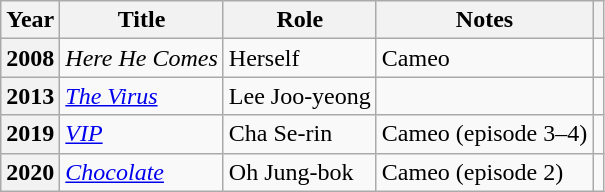<table class="wikitable plainrowheaders sortable">
<tr>
<th scope="col">Year</th>
<th scope="col">Title</th>
<th scope="col">Role</th>
<th scope="col">Notes</th>
<th scope="col" class="unsortable"></th>
</tr>
<tr>
<th scope="row">2008</th>
<td><em>Here He Comes</em></td>
<td>Herself</td>
<td>Cameo</td>
<td style="text-align:center"></td>
</tr>
<tr>
<th scope="row">2013</th>
<td><em><a href='#'>The Virus</a></em></td>
<td>Lee Joo-yeong</td>
<td></td>
<td style="text-align:center"></td>
</tr>
<tr>
<th scope="row">2019</th>
<td><em><a href='#'>VIP</a></em></td>
<td>Cha Se-rin</td>
<td>Cameo (episode 3–4)</td>
<td style="text-align:center"></td>
</tr>
<tr>
<th scope="row">2020</th>
<td><em><a href='#'>Chocolate</a></em></td>
<td>Oh Jung-bok</td>
<td>Cameo (episode 2)</td>
<td style="text-align:center"></td>
</tr>
</table>
